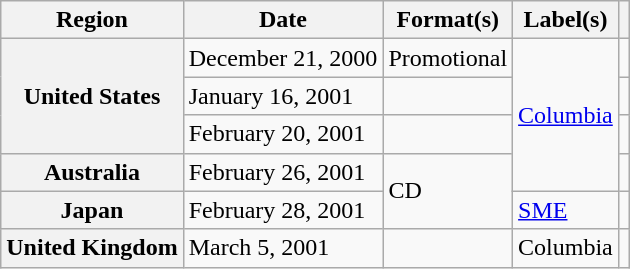<table class="wikitable plainrowheaders">
<tr>
<th scope="col">Region</th>
<th scope="col">Date</th>
<th scope="col">Format(s)</th>
<th scope="col">Label(s)</th>
<th scope="col"></th>
</tr>
<tr>
<th scope="row" rowspan="3">United States</th>
<td>December 21, 2000</td>
<td>Promotional</td>
<td rowspan="4"><a href='#'>Columbia</a></td>
<td align="center"></td>
</tr>
<tr>
<td>January 16, 2001</td>
<td></td>
<td align="center"></td>
</tr>
<tr>
<td>February 20, 2001</td>
<td></td>
<td align="center"></td>
</tr>
<tr>
<th scope="row">Australia</th>
<td>February 26, 2001</td>
<td rowspan="2">CD</td>
<td align="center"></td>
</tr>
<tr>
<th scope="row">Japan</th>
<td>February 28, 2001</td>
<td><a href='#'>SME</a></td>
<td align="center"></td>
</tr>
<tr>
<th scope="row">United Kingdom</th>
<td>March 5, 2001</td>
<td></td>
<td>Columbia</td>
<td align="center"></td>
</tr>
</table>
